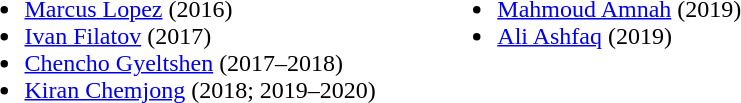<table>
<tr>
<td valign="top"><br><ul><li> <a href='#'>Marcus Lopez</a> (2016)</li><li> <a href='#'>Ivan Filatov</a> (2017)</li><li> <a href='#'>Chencho Gyeltshen</a> (2017–2018)</li><li> <a href='#'>Kiran Chemjong</a> (2018; 2019–2020)</li></ul></td>
<td width="33"> </td>
<td valign="top"><br><ul><li> <a href='#'>Mahmoud Amnah</a> (2019)</li><li> <a href='#'>Ali Ashfaq</a> (2019)</li></ul></td>
</tr>
</table>
